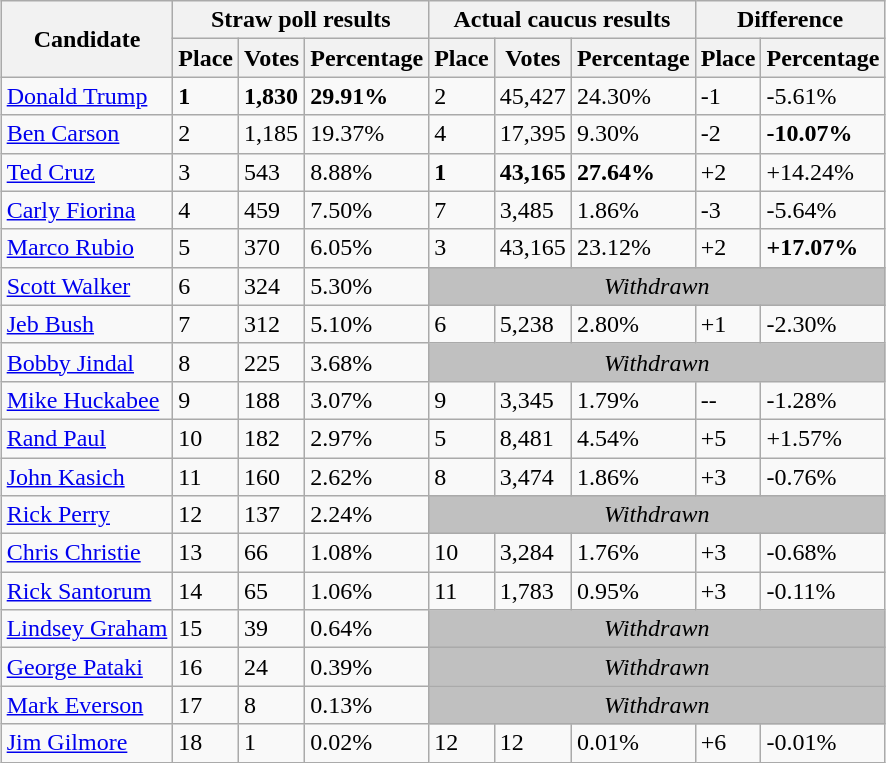<table class="wikitable plainrowheaders sortable" style="margin:auto;">
<tr>
<th rowspan=2>Candidate</th>
<th colspan=3>Straw poll results</th>
<th colspan=3>Actual caucus results</th>
<th colspan=2>Difference</th>
</tr>
<tr>
<th>Place</th>
<th>Votes</th>
<th>Percentage</th>
<th>Place</th>
<th>Votes</th>
<th>Percentage</th>
<th>Place</th>
<th>Percentage</th>
</tr>
<tr>
<td><a href='#'>Donald Trump</a></td>
<td><strong>1</strong></td>
<td><strong>1,830</strong></td>
<td><strong>29.91%</strong></td>
<td>2</td>
<td>45,427</td>
<td>24.30%</td>
<td>-1</td>
<td>-5.61%</td>
</tr>
<tr>
<td><a href='#'>Ben Carson</a></td>
<td>2</td>
<td>1,185</td>
<td>19.37%</td>
<td>4</td>
<td>17,395</td>
<td>9.30%</td>
<td>-2</td>
<td><strong>-10.07%</strong></td>
</tr>
<tr>
<td><a href='#'>Ted Cruz</a></td>
<td>3</td>
<td>543</td>
<td>8.88%</td>
<td><strong>1</strong></td>
<td><strong>43,165</strong></td>
<td><strong>27.64%</strong></td>
<td>+2</td>
<td>+14.24%</td>
</tr>
<tr>
<td><a href='#'>Carly Fiorina</a></td>
<td>4</td>
<td>459</td>
<td>7.50%</td>
<td>7</td>
<td>3,485</td>
<td>1.86%</td>
<td>-3</td>
<td>-5.64%</td>
</tr>
<tr>
<td><a href='#'>Marco Rubio</a></td>
<td>5</td>
<td>370</td>
<td>6.05%</td>
<td>3</td>
<td>43,165</td>
<td>23.12%</td>
<td>+2</td>
<td><strong>+17.07%</strong></td>
</tr>
<tr>
<td><a href='#'>Scott Walker</a></td>
<td>6</td>
<td>324</td>
<td>5.30%</td>
<td style="text-align:center; background:silver;" colspan=5><em>Withdrawn</em></td>
</tr>
<tr>
<td><a href='#'>Jeb Bush</a></td>
<td>7</td>
<td>312</td>
<td>5.10%</td>
<td>6</td>
<td>5,238</td>
<td>2.80%</td>
<td>+1</td>
<td>-2.30%</td>
</tr>
<tr>
<td><a href='#'>Bobby Jindal</a></td>
<td>8</td>
<td>225</td>
<td>3.68%</td>
<td style="text-align:center; background:silver;" colspan=5><em>Withdrawn</em></td>
</tr>
<tr>
<td><a href='#'>Mike Huckabee</a></td>
<td>9</td>
<td>188</td>
<td>3.07%</td>
<td>9</td>
<td>3,345</td>
<td>1.79%</td>
<td>--</td>
<td>-1.28%</td>
</tr>
<tr>
<td><a href='#'>Rand Paul</a></td>
<td>10</td>
<td>182</td>
<td>2.97%</td>
<td>5</td>
<td>8,481</td>
<td>4.54%</td>
<td>+5</td>
<td>+1.57%</td>
</tr>
<tr>
<td><a href='#'>John Kasich</a></td>
<td>11</td>
<td>160</td>
<td>2.62%</td>
<td>8</td>
<td>3,474</td>
<td>1.86%</td>
<td>+3</td>
<td>-0.76%</td>
</tr>
<tr>
<td><a href='#'>Rick Perry</a></td>
<td>12</td>
<td>137</td>
<td>2.24%</td>
<td style="text-align:center; background:silver;" colspan=5><em>Withdrawn</em></td>
</tr>
<tr>
<td><a href='#'>Chris Christie</a></td>
<td>13</td>
<td>66</td>
<td>1.08%</td>
<td>10</td>
<td>3,284</td>
<td>1.76%</td>
<td>+3</td>
<td>-0.68%</td>
</tr>
<tr>
<td><a href='#'>Rick Santorum</a></td>
<td>14</td>
<td>65</td>
<td>1.06%</td>
<td>11</td>
<td>1,783</td>
<td>0.95%</td>
<td>+3</td>
<td>-0.11%</td>
</tr>
<tr>
<td><a href='#'>Lindsey Graham</a></td>
<td>15</td>
<td>39</td>
<td>0.64%</td>
<td style="text-align:center; background:silver;" colspan=5><em>Withdrawn</em></td>
</tr>
<tr>
<td><a href='#'>George Pataki</a></td>
<td>16</td>
<td>24</td>
<td>0.39%</td>
<td style="text-align:center; background:silver;" colspan=5><em>Withdrawn</em></td>
</tr>
<tr>
<td><a href='#'>Mark Everson</a></td>
<td>17</td>
<td>8</td>
<td>0.13%</td>
<td style="text-align:center; background:silver;" colspan=5><em>Withdrawn</em></td>
</tr>
<tr>
<td><a href='#'>Jim Gilmore</a></td>
<td>18</td>
<td>1</td>
<td>0.02%</td>
<td>12</td>
<td>12</td>
<td>0.01%</td>
<td>+6</td>
<td>-0.01%</td>
</tr>
</table>
